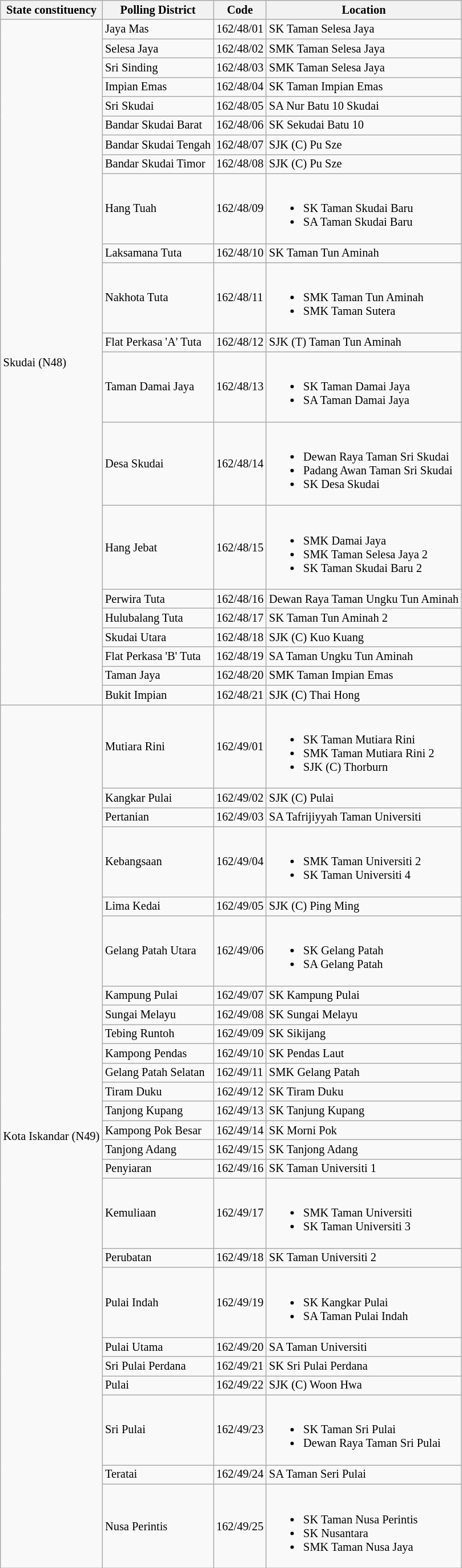<table class="wikitable sortable mw-collapsible" style="white-space:nowrap;font-size:85%">
<tr>
<th>State constituency</th>
<th>Polling District</th>
<th>Code</th>
<th>Location</th>
</tr>
<tr>
<td rowspan="21">Skudai (N48)</td>
<td>Jaya Mas</td>
<td>162/48/01</td>
<td>SK Taman Selesa Jaya</td>
</tr>
<tr>
<td>Selesa Jaya</td>
<td>162/48/02</td>
<td>SMK Taman Selesa Jaya</td>
</tr>
<tr>
<td>Sri Sinding</td>
<td>162/48/03</td>
<td>SMK Taman Selesa Jaya</td>
</tr>
<tr>
<td>Impian Emas</td>
<td>162/48/04</td>
<td>SK Taman Impian Emas</td>
</tr>
<tr>
<td>Sri Skudai</td>
<td>162/48/05</td>
<td>SA Nur Batu 10 Skudai</td>
</tr>
<tr>
<td>Bandar Skudai Barat</td>
<td>162/48/06</td>
<td>SK Sekudai Batu 10</td>
</tr>
<tr>
<td>Bandar Skudai Tengah</td>
<td>162/48/07</td>
<td>SJK (C) Pu Sze</td>
</tr>
<tr>
<td>Bandar Skudai Timor</td>
<td>162/48/08</td>
<td>SJK (C) Pu Sze</td>
</tr>
<tr>
<td>Hang Tuah</td>
<td>162/48/09</td>
<td><br><ul><li>SK Taman Skudai Baru</li><li>SA Taman Skudai Baru</li></ul></td>
</tr>
<tr>
<td>Laksamana Tuta</td>
<td>162/48/10</td>
<td>SK Taman Tun Aminah</td>
</tr>
<tr>
<td>Nakhota Tuta</td>
<td>162/48/11</td>
<td><br><ul><li>SMK Taman Tun Aminah</li><li>SMK Taman Sutera</li></ul></td>
</tr>
<tr>
<td>Flat Perkasa 'A' Tuta</td>
<td>162/48/12</td>
<td>SJK (T) Taman Tun Aminah</td>
</tr>
<tr>
<td>Taman Damai Jaya</td>
<td>162/48/13</td>
<td><br><ul><li>SK Taman Damai Jaya</li><li>SA Taman Damai Jaya</li></ul></td>
</tr>
<tr>
<td>Desa Skudai</td>
<td>162/48/14</td>
<td><br><ul><li>Dewan Raya Taman Sri Skudai</li><li>Padang Awan Taman Sri Skudai</li><li>SK Desa Skudai</li></ul></td>
</tr>
<tr>
<td>Hang Jebat</td>
<td>162/48/15</td>
<td><br><ul><li>SMK Damai Jaya</li><li>SMK Taman Selesa Jaya 2</li><li>SK Taman Skudai Baru 2</li></ul></td>
</tr>
<tr>
<td>Perwira Tuta</td>
<td>162/48/16</td>
<td>Dewan Raya Taman Ungku Tun Aminah</td>
</tr>
<tr>
<td>Hulubalang Tuta</td>
<td>162/48/17</td>
<td>SK Taman Tun Aminah 2</td>
</tr>
<tr>
<td>Skudai Utara</td>
<td>162/48/18</td>
<td>SJK (C) Kuo Kuang</td>
</tr>
<tr>
<td>Flat Perkasa 'B' Tuta</td>
<td>162/48/19</td>
<td>SA Taman Ungku Tun Aminah</td>
</tr>
<tr>
<td>Taman Jaya</td>
<td>162/48/20</td>
<td>SMK Taman Impian Emas</td>
</tr>
<tr>
<td>Bukit Impian</td>
<td>162/48/21</td>
<td>SJK (C) Thai Hong</td>
</tr>
<tr>
<td rowspan="25">Kota Iskandar (N49)</td>
<td>Mutiara Rini</td>
<td>162/49/01</td>
<td><br><ul><li>SK Taman Mutiara Rini</li><li>SMK Taman Mutiara Rini 2</li><li>SJK (C) Thorburn</li></ul></td>
</tr>
<tr>
<td>Kangkar Pulai</td>
<td>162/49/02</td>
<td>SJK (C) Pulai</td>
</tr>
<tr>
<td>Pertanian</td>
<td>162/49/03</td>
<td>SA Tafrijiyyah Taman Universiti</td>
</tr>
<tr>
<td>Kebangsaan</td>
<td>162/49/04</td>
<td><br><ul><li>SMK Taman Universiti 2</li><li>SK Taman Universiti 4</li></ul></td>
</tr>
<tr>
<td>Lima Kedai</td>
<td>162/49/05</td>
<td>SJK (C) Ping Ming</td>
</tr>
<tr>
<td>Gelang Patah Utara</td>
<td>162/49/06</td>
<td><br><ul><li>SK Gelang Patah</li><li>SA Gelang Patah</li></ul></td>
</tr>
<tr>
<td>Kampung Pulai</td>
<td>162/49/07</td>
<td>SK Kampung Pulai</td>
</tr>
<tr>
<td>Sungai Melayu</td>
<td>162/49/08</td>
<td>SK Sungai Melayu</td>
</tr>
<tr>
<td>Tebing Runtoh</td>
<td>162/49/09</td>
<td>SK Sikijang</td>
</tr>
<tr>
<td>Kampong Pendas</td>
<td>162/49/10</td>
<td>SK Pendas Laut</td>
</tr>
<tr>
<td>Gelang Patah Selatan</td>
<td>162/49/11</td>
<td>SMK Gelang Patah</td>
</tr>
<tr>
<td>Tiram Duku</td>
<td>162/49/12</td>
<td>SK Tiram Duku</td>
</tr>
<tr>
<td>Tanjong Kupang</td>
<td>162/49/13</td>
<td>SK Tanjung Kupang</td>
</tr>
<tr>
<td>Kampong Pok Besar</td>
<td>162/49/14</td>
<td>SK Morni Pok</td>
</tr>
<tr>
<td>Tanjong Adang</td>
<td>162/49/15</td>
<td>SK Tanjong Adang</td>
</tr>
<tr>
<td>Penyiaran</td>
<td>162/49/16</td>
<td>SK Taman Universiti 1</td>
</tr>
<tr>
<td>Kemuliaan</td>
<td>162/49/17</td>
<td><br><ul><li>SMK Taman Universiti</li><li>SK Taman Universiti 3</li></ul></td>
</tr>
<tr>
<td>Perubatan</td>
<td>162/49/18</td>
<td>SK Taman Universiti 2</td>
</tr>
<tr>
<td>Pulai Indah</td>
<td>162/49/19</td>
<td><br><ul><li>SK Kangkar Pulai</li><li>SA Taman Pulai Indah</li></ul></td>
</tr>
<tr>
<td>Pulai Utama</td>
<td>162/49/20</td>
<td>SA Taman Universiti</td>
</tr>
<tr>
<td>Sri Pulai Perdana</td>
<td>162/49/21</td>
<td>SK Sri Pulai Perdana</td>
</tr>
<tr>
<td>Pulai</td>
<td>162/49/22</td>
<td>SJK (C) Woon Hwa</td>
</tr>
<tr>
<td>Sri Pulai</td>
<td>162/49/23</td>
<td><br><ul><li>SK Taman Sri Pulai</li><li>Dewan Raya Taman Sri Pulai</li></ul></td>
</tr>
<tr>
<td>Teratai</td>
<td>162/49/24</td>
<td>SA Taman Seri Pulai</td>
</tr>
<tr>
<td>Nusa Perintis</td>
<td>162/49/25</td>
<td><br><ul><li>SK Taman Nusa Perintis</li><li>SK Nusantara</li><li>SMK Taman Nusa Jaya</li></ul></td>
</tr>
</table>
